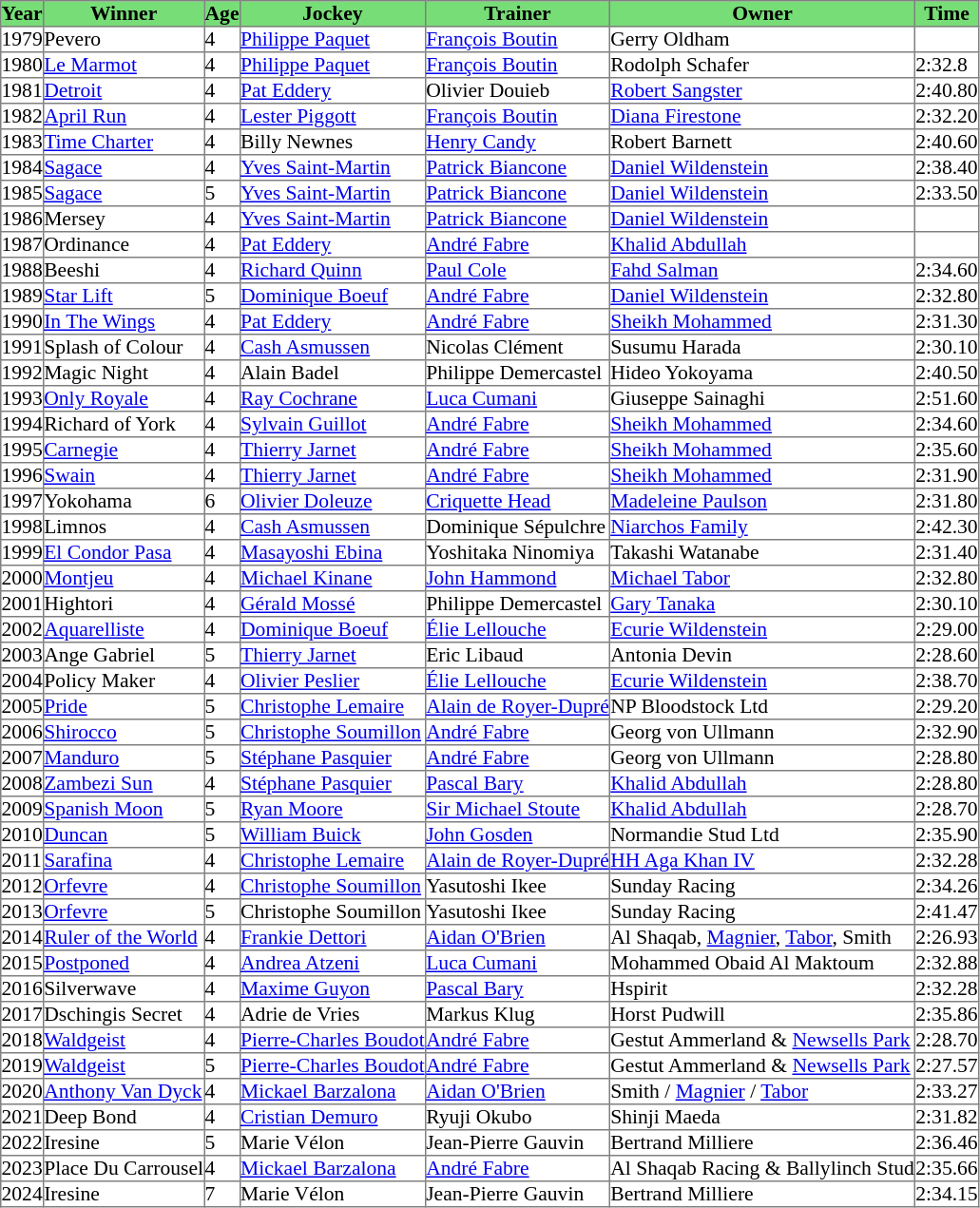<table class = "sortable" | border="1" cellpadding="0" style="border-collapse: collapse; font-size:90%">
<tr bgcolor="#77dd77" align="center">
<th>Year</th>
<th>Winner</th>
<th>Age</th>
<th>Jockey</th>
<th>Trainer</th>
<th>Owner</th>
<th>Time</th>
</tr>
<tr>
<td>1979</td>
<td>Pevero</td>
<td>4</td>
<td><a href='#'>Philippe Paquet</a></td>
<td><a href='#'>François Boutin</a></td>
<td>Gerry Oldham</td>
<td></td>
</tr>
<tr>
<td>1980</td>
<td><a href='#'>Le Marmot</a></td>
<td>4</td>
<td><a href='#'>Philippe Paquet</a></td>
<td><a href='#'>François Boutin</a></td>
<td>Rodolph Schafer</td>
<td>2:32.8</td>
</tr>
<tr>
<td>1981</td>
<td><a href='#'>Detroit</a></td>
<td>4</td>
<td><a href='#'>Pat Eddery</a></td>
<td>Olivier Douieb</td>
<td><a href='#'>Robert Sangster</a></td>
<td>2:40.80</td>
</tr>
<tr>
<td>1982</td>
<td><a href='#'>April Run</a></td>
<td>4</td>
<td><a href='#'>Lester Piggott</a></td>
<td><a href='#'>François Boutin</a></td>
<td><a href='#'>Diana Firestone</a></td>
<td>2:32.20</td>
</tr>
<tr>
<td>1983</td>
<td><a href='#'>Time Charter</a></td>
<td>4</td>
<td>Billy Newnes</td>
<td><a href='#'>Henry Candy</a></td>
<td>Robert Barnett</td>
<td>2:40.60</td>
</tr>
<tr>
<td>1984</td>
<td><a href='#'>Sagace</a></td>
<td>4</td>
<td><a href='#'>Yves Saint-Martin</a></td>
<td><a href='#'>Patrick Biancone</a></td>
<td><a href='#'>Daniel Wildenstein</a></td>
<td>2:38.40</td>
</tr>
<tr>
<td>1985</td>
<td><a href='#'>Sagace</a></td>
<td>5</td>
<td><a href='#'>Yves Saint-Martin</a></td>
<td><a href='#'>Patrick Biancone</a></td>
<td><a href='#'>Daniel Wildenstein</a></td>
<td>2:33.50</td>
</tr>
<tr>
<td>1986</td>
<td>Mersey</td>
<td>4</td>
<td><a href='#'>Yves Saint-Martin</a></td>
<td><a href='#'>Patrick Biancone</a></td>
<td><a href='#'>Daniel Wildenstein</a></td>
<td></td>
</tr>
<tr>
<td>1987</td>
<td>Ordinance</td>
<td>4</td>
<td><a href='#'>Pat Eddery</a></td>
<td><a href='#'>André Fabre</a></td>
<td><a href='#'>Khalid Abdullah</a></td>
<td></td>
</tr>
<tr>
<td>1988</td>
<td>Beeshi</td>
<td>4</td>
<td><a href='#'>Richard Quinn</a></td>
<td><a href='#'>Paul Cole</a></td>
<td><a href='#'>Fahd Salman</a></td>
<td>2:34.60</td>
</tr>
<tr>
<td>1989</td>
<td><a href='#'>Star Lift</a></td>
<td>5</td>
<td><a href='#'>Dominique Boeuf</a></td>
<td><a href='#'>André Fabre</a></td>
<td><a href='#'>Daniel Wildenstein</a></td>
<td>2:32.80</td>
</tr>
<tr>
<td>1990</td>
<td><a href='#'>In The Wings</a></td>
<td>4</td>
<td><a href='#'>Pat Eddery</a></td>
<td><a href='#'>André Fabre</a></td>
<td><a href='#'>Sheikh Mohammed</a></td>
<td>2:31.30</td>
</tr>
<tr>
<td>1991</td>
<td>Splash of Colour</td>
<td>4</td>
<td><a href='#'>Cash Asmussen</a></td>
<td>Nicolas Clément</td>
<td>Susumu Harada</td>
<td>2:30.10</td>
</tr>
<tr>
<td>1992</td>
<td>Magic Night</td>
<td>4</td>
<td>Alain Badel</td>
<td>Philippe Demercastel</td>
<td>Hideo Yokoyama</td>
<td>2:40.50</td>
</tr>
<tr>
<td>1993</td>
<td><a href='#'>Only Royale</a></td>
<td>4</td>
<td><a href='#'>Ray Cochrane</a></td>
<td><a href='#'>Luca Cumani</a></td>
<td>Giuseppe Sainaghi</td>
<td>2:51.60</td>
</tr>
<tr>
<td>1994</td>
<td>Richard of York</td>
<td>4</td>
<td><a href='#'>Sylvain Guillot</a></td>
<td><a href='#'>André Fabre</a></td>
<td><a href='#'>Sheikh Mohammed</a></td>
<td>2:34.60</td>
</tr>
<tr>
<td>1995</td>
<td><a href='#'>Carnegie</a></td>
<td>4</td>
<td><a href='#'>Thierry Jarnet</a></td>
<td><a href='#'>André Fabre</a></td>
<td><a href='#'>Sheikh Mohammed</a></td>
<td>2:35.60</td>
</tr>
<tr>
<td>1996</td>
<td><a href='#'>Swain</a></td>
<td>4</td>
<td><a href='#'>Thierry Jarnet</a></td>
<td><a href='#'>André Fabre</a></td>
<td><a href='#'>Sheikh Mohammed</a></td>
<td>2:31.90</td>
</tr>
<tr>
<td>1997</td>
<td>Yokohama</td>
<td>6</td>
<td><a href='#'>Olivier Doleuze</a></td>
<td><a href='#'>Criquette Head</a></td>
<td><a href='#'>Madeleine Paulson</a></td>
<td>2:31.80</td>
</tr>
<tr>
<td>1998</td>
<td>Limnos</td>
<td>4</td>
<td><a href='#'>Cash Asmussen</a></td>
<td>Dominique Sépulchre</td>
<td><a href='#'>Niarchos Family</a></td>
<td>2:42.30</td>
</tr>
<tr>
<td>1999</td>
<td><a href='#'>El Condor Pasa</a></td>
<td>4</td>
<td><a href='#'>Masayoshi Ebina</a></td>
<td>Yoshitaka Ninomiya</td>
<td>Takashi Watanabe</td>
<td>2:31.40</td>
</tr>
<tr>
<td>2000</td>
<td><a href='#'>Montjeu</a></td>
<td>4</td>
<td><a href='#'>Michael Kinane</a></td>
<td><a href='#'>John Hammond</a></td>
<td><a href='#'>Michael Tabor</a></td>
<td>2:32.80</td>
</tr>
<tr>
<td>2001</td>
<td>Hightori</td>
<td>4</td>
<td><a href='#'>Gérald Mossé</a></td>
<td>Philippe Demercastel</td>
<td><a href='#'>Gary Tanaka</a></td>
<td>2:30.10</td>
</tr>
<tr>
<td>2002</td>
<td><a href='#'>Aquarelliste</a></td>
<td>4</td>
<td><a href='#'>Dominique Boeuf</a></td>
<td><a href='#'>Élie Lellouche</a></td>
<td><a href='#'>Ecurie Wildenstein</a></td>
<td>2:29.00</td>
</tr>
<tr>
<td>2003</td>
<td>Ange Gabriel</td>
<td>5</td>
<td><a href='#'>Thierry Jarnet</a></td>
<td>Eric Libaud</td>
<td>Antonia Devin</td>
<td>2:28.60</td>
</tr>
<tr>
<td>2004</td>
<td>Policy Maker</td>
<td>4</td>
<td><a href='#'>Olivier Peslier</a></td>
<td><a href='#'>Élie Lellouche</a></td>
<td><a href='#'>Ecurie Wildenstein</a></td>
<td>2:38.70</td>
</tr>
<tr>
<td>2005</td>
<td><a href='#'>Pride</a></td>
<td>5</td>
<td><a href='#'>Christophe Lemaire</a></td>
<td><a href='#'>Alain de Royer-Dupré</a></td>
<td>NP Bloodstock Ltd</td>
<td>2:29.20</td>
</tr>
<tr>
<td>2006</td>
<td><a href='#'>Shirocco</a></td>
<td>5</td>
<td><a href='#'>Christophe Soumillon</a></td>
<td><a href='#'>André Fabre</a></td>
<td>Georg von Ullmann</td>
<td>2:32.90</td>
</tr>
<tr>
<td>2007</td>
<td><a href='#'>Manduro</a></td>
<td>5</td>
<td><a href='#'>Stéphane Pasquier</a></td>
<td><a href='#'>André Fabre</a></td>
<td>Georg von Ullmann</td>
<td>2:28.80</td>
</tr>
<tr>
<td>2008</td>
<td><a href='#'>Zambezi Sun</a></td>
<td>4</td>
<td><a href='#'>Stéphane Pasquier</a></td>
<td><a href='#'>Pascal Bary</a></td>
<td><a href='#'>Khalid Abdullah</a></td>
<td>2:28.80</td>
</tr>
<tr>
<td>2009</td>
<td><a href='#'>Spanish Moon</a></td>
<td>5</td>
<td><a href='#'>Ryan Moore</a></td>
<td><a href='#'>Sir Michael Stoute</a></td>
<td><a href='#'>Khalid Abdullah</a></td>
<td>2:28.70</td>
</tr>
<tr>
<td>2010</td>
<td><a href='#'>Duncan</a></td>
<td>5</td>
<td><a href='#'>William Buick</a></td>
<td><a href='#'>John Gosden</a></td>
<td>Normandie Stud Ltd</td>
<td>2:35.90</td>
</tr>
<tr>
<td>2011</td>
<td><a href='#'>Sarafina</a></td>
<td>4</td>
<td><a href='#'>Christophe Lemaire</a></td>
<td><a href='#'>Alain de Royer-Dupré</a></td>
<td><a href='#'>HH Aga Khan IV</a></td>
<td>2:32.28</td>
</tr>
<tr>
<td>2012</td>
<td><a href='#'>Orfevre</a></td>
<td>4</td>
<td><a href='#'>Christophe Soumillon</a></td>
<td>Yasutoshi Ikee</td>
<td>Sunday Racing</td>
<td>2:34.26</td>
</tr>
<tr>
<td>2013</td>
<td><a href='#'>Orfevre</a></td>
<td>5</td>
<td>Christophe Soumillon</td>
<td>Yasutoshi Ikee</td>
<td>Sunday Racing</td>
<td>2:41.47</td>
</tr>
<tr>
<td>2014</td>
<td><a href='#'>Ruler of the World</a></td>
<td>4</td>
<td><a href='#'>Frankie Dettori</a></td>
<td><a href='#'>Aidan O'Brien</a></td>
<td>Al Shaqab, <a href='#'>Magnier</a>, <a href='#'>Tabor</a>, Smith</td>
<td>2:26.93</td>
</tr>
<tr>
<td>2015</td>
<td><a href='#'>Postponed</a></td>
<td>4</td>
<td><a href='#'>Andrea Atzeni</a></td>
<td><a href='#'>Luca Cumani</a></td>
<td>Mohammed Obaid Al Maktoum</td>
<td>2:32.88</td>
</tr>
<tr>
<td>2016</td>
<td>Silverwave</td>
<td>4</td>
<td><a href='#'>Maxime Guyon</a></td>
<td><a href='#'>Pascal Bary</a></td>
<td>Hspirit</td>
<td>2:32.28</td>
</tr>
<tr>
<td>2017</td>
<td>Dschingis Secret</td>
<td>4</td>
<td>Adrie de Vries</td>
<td>Markus Klug</td>
<td>Horst Pudwill</td>
<td>2:35.86</td>
</tr>
<tr>
<td>2018</td>
<td><a href='#'>Waldgeist</a></td>
<td>4</td>
<td><a href='#'>Pierre-Charles Boudot</a></td>
<td><a href='#'>André Fabre</a></td>
<td>Gestut Ammerland & <a href='#'>Newsells Park</a></td>
<td>2:28.70</td>
</tr>
<tr>
<td>2019</td>
<td><a href='#'>Waldgeist</a></td>
<td>5</td>
<td><a href='#'>Pierre-Charles Boudot</a></td>
<td><a href='#'>André Fabre</a></td>
<td>Gestut Ammerland & <a href='#'>Newsells Park</a></td>
<td>2:27.57</td>
</tr>
<tr>
<td>2020</td>
<td><a href='#'>Anthony Van Dyck</a></td>
<td>4</td>
<td><a href='#'>Mickael Barzalona</a></td>
<td><a href='#'>Aidan O'Brien</a></td>
<td>Smith / <a href='#'>Magnier</a> / <a href='#'>Tabor</a></td>
<td>2:33.27</td>
</tr>
<tr>
<td>2021</td>
<td>Deep Bond</td>
<td>4</td>
<td><a href='#'>Cristian Demuro</a></td>
<td>Ryuji Okubo</td>
<td>Shinji Maeda</td>
<td>2:31.82</td>
</tr>
<tr>
<td>2022</td>
<td>Iresine</td>
<td>5</td>
<td>Marie Vélon</td>
<td>Jean-Pierre Gauvin</td>
<td>Bertrand Milliere</td>
<td>2:36.46</td>
</tr>
<tr>
<td>2023</td>
<td>Place Du Carrousel</td>
<td>4</td>
<td><a href='#'>Mickael Barzalona</a></td>
<td><a href='#'>André Fabre</a></td>
<td>Al Shaqab Racing & Ballylinch Stud</td>
<td>2:35.66</td>
</tr>
<tr>
<td>2024</td>
<td>Iresine</td>
<td>7</td>
<td>Marie Vélon</td>
<td>Jean-Pierre Gauvin</td>
<td>Bertrand Milliere</td>
<td>2:34.15</td>
</tr>
</table>
